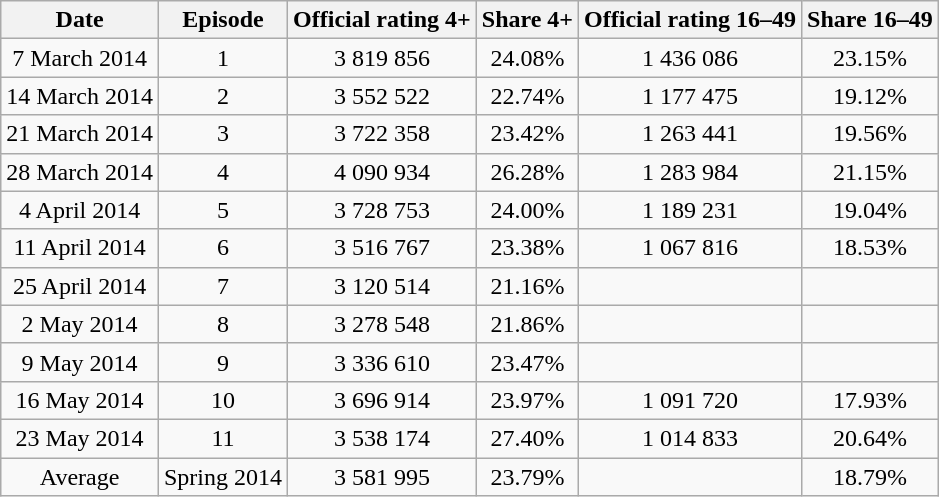<table class="wikitable" style="text-align:center;">
<tr>
<th>Date</th>
<th>Episode</th>
<th>Official rating 4+</th>
<th>Share 4+</th>
<th>Official rating 16–49</th>
<th>Share 16–49</th>
</tr>
<tr>
<td>7 March 2014</td>
<td>1</td>
<td>3 819 856</td>
<td>24.08%</td>
<td>1 436 086</td>
<td>23.15%</td>
</tr>
<tr>
<td>14 March 2014</td>
<td>2</td>
<td>3 552 522</td>
<td>22.74%</td>
<td>1 177 475</td>
<td>19.12%</td>
</tr>
<tr>
<td>21 March 2014</td>
<td>3</td>
<td>3 722 358</td>
<td>23.42%</td>
<td>1 263 441</td>
<td>19.56%</td>
</tr>
<tr>
<td>28 March 2014</td>
<td>4</td>
<td>4 090 934</td>
<td>26.28%</td>
<td>1 283 984</td>
<td>21.15%</td>
</tr>
<tr>
<td>4 April 2014</td>
<td>5</td>
<td>3 728 753</td>
<td>24.00%</td>
<td>1 189 231</td>
<td>19.04%</td>
</tr>
<tr>
<td>11 April 2014</td>
<td>6</td>
<td>3 516 767</td>
<td>23.38%</td>
<td>1 067 816</td>
<td>18.53%</td>
</tr>
<tr>
<td>25 April 2014</td>
<td>7</td>
<td>3 120 514</td>
<td>21.16%</td>
<td></td>
<td></td>
</tr>
<tr>
<td>2 May 2014</td>
<td>8</td>
<td>3 278 548</td>
<td>21.86%</td>
<td></td>
<td></td>
</tr>
<tr>
<td>9 May 2014</td>
<td>9</td>
<td>3 336 610</td>
<td>23.47%</td>
<td></td>
<td></td>
</tr>
<tr>
<td>16 May 2014</td>
<td>10</td>
<td>3 696 914</td>
<td>23.97%</td>
<td>1 091 720</td>
<td>17.93%</td>
</tr>
<tr>
<td>23 May 2014</td>
<td>11</td>
<td>3 538 174</td>
<td>27.40%</td>
<td>1 014 833</td>
<td>20.64%</td>
</tr>
<tr>
<td>Average</td>
<td>Spring 2014</td>
<td>3 581 995</td>
<td>23.79%</td>
<td></td>
<td>18.79%</td>
</tr>
</table>
